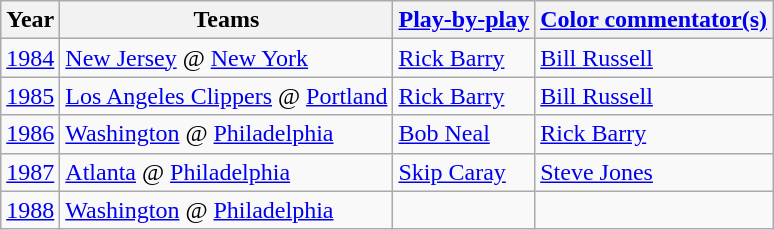<table class="wikitable">
<tr>
<th>Year</th>
<th>Teams</th>
<th><a href='#'>Play-by-play</a></th>
<th><a href='#'>Color commentator(s)</a></th>
</tr>
<tr>
<td><a href='#'>1984</a></td>
<td><a href='#'>New Jersey</a> @ <a href='#'>New York</a></td>
<td><a href='#'>Rick Barry</a></td>
<td><a href='#'>Bill Russell</a></td>
</tr>
<tr>
<td><a href='#'>1985</a></td>
<td><a href='#'>Los Angeles Clippers</a> @ <a href='#'>Portland</a></td>
<td><a href='#'>Rick Barry</a></td>
<td><a href='#'>Bill Russell</a></td>
</tr>
<tr>
<td><a href='#'>1986</a></td>
<td><a href='#'>Washington</a> @ <a href='#'>Philadelphia</a></td>
<td><a href='#'>Bob Neal</a></td>
<td><a href='#'>Rick Barry</a></td>
</tr>
<tr>
<td><a href='#'>1987</a></td>
<td><a href='#'>Atlanta</a> @ <a href='#'>Philadelphia</a></td>
<td><a href='#'>Skip Caray</a></td>
<td><a href='#'>Steve Jones</a></td>
</tr>
<tr>
<td><a href='#'>1988</a></td>
<td><a href='#'>Washington</a> @ <a href='#'>Philadelphia</a></td>
<td></td>
<td></td>
</tr>
</table>
